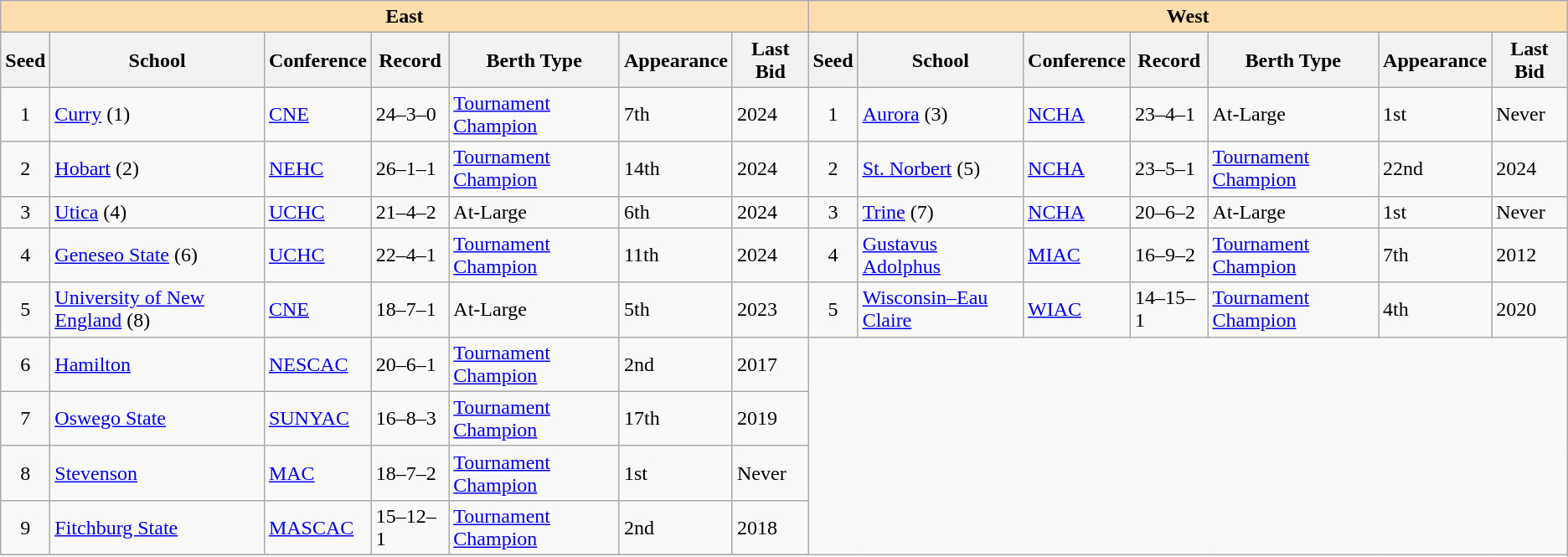<table class="wikitable">
<tr>
<th colspan="7" style="background:#ffdead;">East</th>
<th colspan="7" style="background:#ffdead;">West</th>
</tr>
<tr>
<th>Seed</th>
<th>School</th>
<th>Conference</th>
<th>Record</th>
<th>Berth Type</th>
<th>Appearance</th>
<th>Last Bid</th>
<th>Seed</th>
<th>School</th>
<th>Conference</th>
<th>Record</th>
<th>Berth Type</th>
<th>Appearance</th>
<th>Last Bid</th>
</tr>
<tr>
<td align=center>1</td>
<td><a href='#'>Curry</a> (1)</td>
<td><a href='#'>CNE</a></td>
<td>24–3–0</td>
<td><a href='#'>Tournament Champion</a></td>
<td>7th</td>
<td>2024</td>
<td align=center>1</td>
<td><a href='#'>Aurora</a> (3)</td>
<td><a href='#'>NCHA</a></td>
<td>23–4–1</td>
<td>At-Large</td>
<td>1st</td>
<td>Never</td>
</tr>
<tr>
<td align=center>2</td>
<td><a href='#'>Hobart</a> (2)</td>
<td><a href='#'>NEHC</a></td>
<td>26–1–1</td>
<td><a href='#'>Tournament Champion</a></td>
<td>14th</td>
<td>2024</td>
<td align=center>2</td>
<td><a href='#'>St. Norbert</a> (5)</td>
<td><a href='#'>NCHA</a></td>
<td>23–5–1</td>
<td><a href='#'>Tournament Champion</a></td>
<td>22nd</td>
<td>2024</td>
</tr>
<tr>
<td align=center>3</td>
<td><a href='#'>Utica</a> (4)</td>
<td><a href='#'>UCHC</a></td>
<td>21–4–2</td>
<td>At-Large</td>
<td>6th</td>
<td>2024</td>
<td align=center>3</td>
<td><a href='#'>Trine</a> (7)</td>
<td><a href='#'>NCHA</a></td>
<td>20–6–2</td>
<td>At-Large</td>
<td>1st</td>
<td>Never</td>
</tr>
<tr>
<td align=center>4</td>
<td><a href='#'>Geneseo State</a> (6)</td>
<td><a href='#'>UCHC</a></td>
<td>22–4–1</td>
<td><a href='#'>Tournament Champion</a></td>
<td>11th</td>
<td>2024</td>
<td align=center>4</td>
<td><a href='#'>Gustavus Adolphus</a></td>
<td><a href='#'>MIAC</a></td>
<td>16–9–2</td>
<td><a href='#'>Tournament Champion</a></td>
<td>7th</td>
<td>2012</td>
</tr>
<tr>
<td align=center>5</td>
<td><a href='#'>University of New England</a> (8)</td>
<td><a href='#'>CNE</a></td>
<td>18–7–1</td>
<td>At-Large</td>
<td>5th</td>
<td>2023</td>
<td align=center>5</td>
<td><a href='#'>Wisconsin–Eau Claire</a></td>
<td><a href='#'>WIAC</a></td>
<td>14–15–1</td>
<td><a href='#'>Tournament Champion</a></td>
<td>4th</td>
<td>2020</td>
</tr>
<tr>
<td align=center>6</td>
<td><a href='#'>Hamilton</a></td>
<td><a href='#'>NESCAC</a></td>
<td>20–6–1</td>
<td><a href='#'>Tournament Champion</a></td>
<td>2nd</td>
<td>2017</td>
</tr>
<tr>
<td align=center>7</td>
<td><a href='#'>Oswego State</a></td>
<td><a href='#'>SUNYAC</a></td>
<td>16–8–3</td>
<td><a href='#'>Tournament Champion</a></td>
<td>17th</td>
<td>2019</td>
</tr>
<tr>
<td align=center>8</td>
<td><a href='#'>Stevenson</a></td>
<td><a href='#'>MAC</a></td>
<td>18–7–2</td>
<td><a href='#'>Tournament Champion</a></td>
<td>1st</td>
<td>Never</td>
</tr>
<tr>
<td align=center>9</td>
<td><a href='#'>Fitchburg State</a></td>
<td><a href='#'>MASCAC</a></td>
<td>15–12–1</td>
<td><a href='#'>Tournament Champion</a></td>
<td>2nd</td>
<td>2018</td>
</tr>
<tr>
</tr>
</table>
